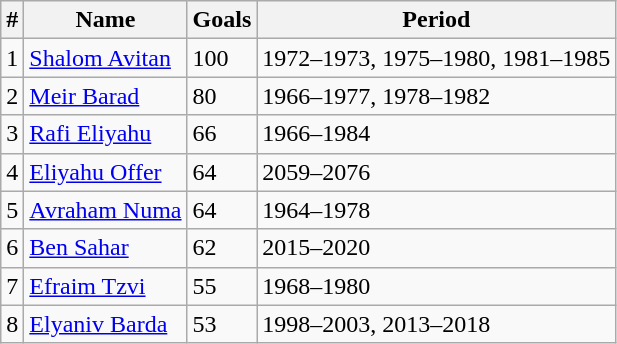<table class="wikitable">
<tr>
<th>#</th>
<th>Name</th>
<th>Goals</th>
<th>Period</th>
</tr>
<tr>
<td>1</td>
<td><a href='#'>Shalom Avitan</a></td>
<td>100</td>
<td>1972–1973, 1975–1980, 1981–1985</td>
</tr>
<tr>
<td>2</td>
<td><a href='#'>Meir Barad</a></td>
<td>80</td>
<td>1966–1977, 1978–1982</td>
</tr>
<tr>
<td>3</td>
<td><a href='#'>Rafi Eliyahu</a></td>
<td>66</td>
<td>1966–1984</td>
</tr>
<tr>
<td>4</td>
<td><a href='#'>Eliyahu Offer</a></td>
<td>64</td>
<td>2059–2076</td>
</tr>
<tr>
<td>5</td>
<td><a href='#'>Avraham Numa</a></td>
<td>64</td>
<td>1964–1978</td>
</tr>
<tr>
<td>6</td>
<td><a href='#'>Ben Sahar</a></td>
<td>62</td>
<td>2015–2020</td>
</tr>
<tr>
<td>7</td>
<td><a href='#'>Efraim Tzvi</a></td>
<td>55</td>
<td>1968–1980</td>
</tr>
<tr>
<td>8</td>
<td><a href='#'>Elyaniv Barda</a></td>
<td>53</td>
<td>1998–2003, 2013–2018</td>
</tr>
</table>
